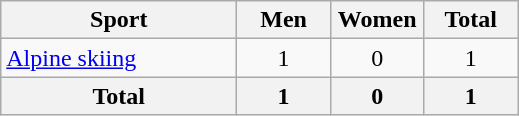<table class="wikitable sortable" style=text-align:center;>
<tr>
<th width=150>Sport</th>
<th width=55>Men</th>
<th width=55>Women</th>
<th width=55>Total</th>
</tr>
<tr>
<td align=left><a href='#'>Alpine skiing</a></td>
<td>1</td>
<td>0</td>
<td>1</td>
</tr>
<tr>
<th>Total</th>
<th>1</th>
<th>0</th>
<th>1</th>
</tr>
</table>
